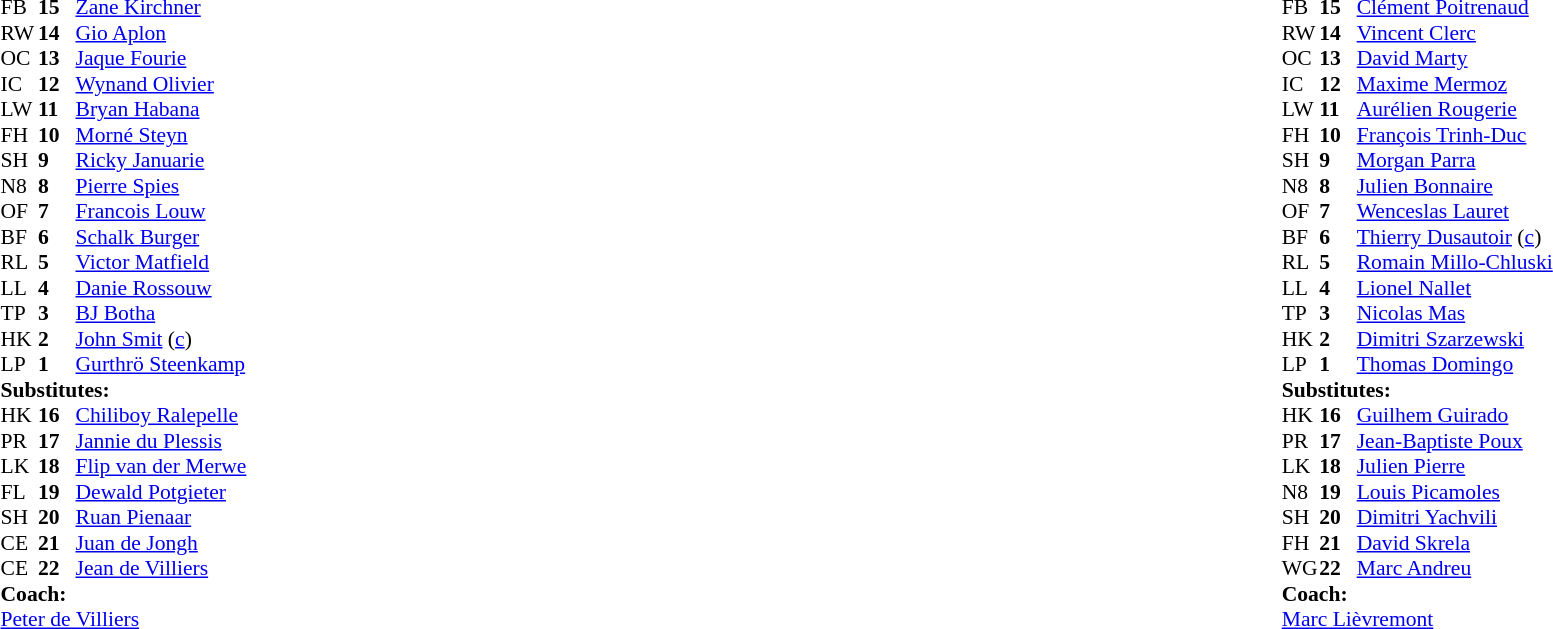<table style="width:100%;">
<tr>
<td style="vertical-align:top; width:50%;"><br><table style="font-size: 90%" cellspacing="0" cellpadding="0">
<tr>
<th width="25"></th>
<th width="25"></th>
</tr>
<tr>
<td>FB</td>
<td><strong>15</strong></td>
<td><a href='#'>Zane Kirchner</a></td>
<td></td>
<td></td>
</tr>
<tr>
<td>RW</td>
<td><strong>14</strong></td>
<td><a href='#'>Gio Aplon</a></td>
</tr>
<tr>
<td>OC</td>
<td><strong>13</strong></td>
<td><a href='#'>Jaque Fourie</a></td>
<td></td>
<td colspan="2"></td>
</tr>
<tr>
<td>IC</td>
<td><strong>12</strong></td>
<td><a href='#'>Wynand Olivier</a></td>
<td></td>
<td></td>
</tr>
<tr>
<td>LW</td>
<td><strong>11</strong></td>
<td><a href='#'>Bryan Habana</a></td>
</tr>
<tr>
<td>FH</td>
<td><strong>10</strong></td>
<td><a href='#'>Morné Steyn</a></td>
<td></td>
<td></td>
</tr>
<tr>
<td>SH</td>
<td><strong>9</strong></td>
<td><a href='#'>Ricky Januarie</a></td>
</tr>
<tr>
<td>N8</td>
<td><strong>8</strong></td>
<td><a href='#'>Pierre Spies</a></td>
</tr>
<tr>
<td>OF</td>
<td><strong>7</strong></td>
<td><a href='#'>Francois Louw</a></td>
</tr>
<tr>
<td>BF</td>
<td><strong>6</strong></td>
<td><a href='#'>Schalk Burger</a></td>
<td></td>
<td></td>
<td></td>
<td></td>
</tr>
<tr>
<td>RL</td>
<td><strong>5</strong></td>
<td><a href='#'>Victor Matfield</a></td>
</tr>
<tr>
<td>LL</td>
<td><strong>4</strong></td>
<td><a href='#'>Danie Rossouw</a></td>
<td></td>
<td></td>
</tr>
<tr>
<td>TP</td>
<td><strong>3</strong></td>
<td><a href='#'>BJ Botha</a></td>
<td></td>
<td></td>
</tr>
<tr>
<td>HK</td>
<td><strong>2</strong></td>
<td><a href='#'>John Smit</a> (<a href='#'>c</a>)</td>
<td></td>
<td></td>
</tr>
<tr>
<td>LP</td>
<td><strong>1</strong></td>
<td><a href='#'>Gurthrö Steenkamp</a></td>
</tr>
<tr>
<td colspan=3><strong>Substitutes:</strong></td>
</tr>
<tr>
<td>HK</td>
<td><strong>16</strong></td>
<td><a href='#'>Chiliboy Ralepelle</a></td>
<td></td>
<td></td>
</tr>
<tr>
<td>PR</td>
<td><strong>17</strong></td>
<td><a href='#'>Jannie du Plessis</a></td>
<td></td>
<td></td>
</tr>
<tr>
<td>LK</td>
<td><strong>18</strong></td>
<td><a href='#'>Flip van der Merwe</a></td>
<td></td>
<td></td>
</tr>
<tr>
<td>FL</td>
<td><strong>19</strong></td>
<td><a href='#'>Dewald Potgieter</a></td>
<td></td>
<td></td>
<td colspan="2"></td>
</tr>
<tr>
<td>SH</td>
<td><strong>20</strong></td>
<td><a href='#'>Ruan Pienaar</a></td>
<td></td>
<td></td>
</tr>
<tr>
<td>CE</td>
<td><strong>21</strong></td>
<td><a href='#'>Juan de Jongh</a></td>
<td></td>
<td></td>
</tr>
<tr>
<td>CE</td>
<td><strong>22</strong></td>
<td><a href='#'>Jean de Villiers</a></td>
<td></td>
<td></td>
<td></td>
<td></td>
</tr>
<tr>
<td colspan="3"><strong>Coach:</strong></td>
</tr>
<tr>
<td colspan="4"><a href='#'>Peter de Villiers</a></td>
</tr>
</table>
</td>
<td style="vertical-align:top; width:50%;"><br><table cellspacing="0" cellpadding="0" style="font-size:90%; margin:auto;">
<tr>
<th width="25"></th>
<th width="25"></th>
</tr>
<tr>
<td>FB</td>
<td><strong>15</strong></td>
<td><a href='#'>Clément Poitrenaud</a></td>
<td></td>
<td></td>
</tr>
<tr>
<td>RW</td>
<td><strong>14</strong></td>
<td><a href='#'>Vincent Clerc</a></td>
</tr>
<tr>
<td>OC</td>
<td><strong>13</strong></td>
<td><a href='#'>David Marty</a></td>
<td></td>
<td></td>
</tr>
<tr>
<td>IC</td>
<td><strong>12</strong></td>
<td><a href='#'>Maxime Mermoz</a></td>
</tr>
<tr>
<td>LW</td>
<td><strong>11</strong></td>
<td><a href='#'>Aurélien Rougerie</a></td>
</tr>
<tr>
<td>FH</td>
<td><strong>10</strong></td>
<td><a href='#'>François Trinh-Duc</a></td>
</tr>
<tr>
<td>SH</td>
<td><strong>9</strong></td>
<td><a href='#'>Morgan Parra</a></td>
<td></td>
<td></td>
</tr>
<tr>
<td>N8</td>
<td><strong>8</strong></td>
<td><a href='#'>Julien Bonnaire</a></td>
</tr>
<tr>
<td>OF</td>
<td><strong>7</strong></td>
<td><a href='#'>Wenceslas Lauret</a></td>
<td></td>
<td></td>
</tr>
<tr>
<td>BF</td>
<td><strong>6</strong></td>
<td><a href='#'>Thierry Dusautoir</a> (<a href='#'>c</a>)</td>
</tr>
<tr>
<td>RL</td>
<td><strong>5</strong></td>
<td><a href='#'>Romain Millo-Chluski</a></td>
<td></td>
<td></td>
</tr>
<tr>
<td>LL</td>
<td><strong>4</strong></td>
<td><a href='#'>Lionel Nallet</a></td>
</tr>
<tr>
<td>TP</td>
<td><strong>3</strong></td>
<td><a href='#'>Nicolas Mas</a></td>
</tr>
<tr>
<td>HK</td>
<td><strong>2</strong></td>
<td><a href='#'>Dimitri Szarzewski</a></td>
<td></td>
<td></td>
</tr>
<tr>
<td>LP</td>
<td><strong>1</strong></td>
<td><a href='#'>Thomas Domingo</a></td>
<td></td>
<td></td>
</tr>
<tr>
<td colspan=3><strong>Substitutes:</strong></td>
</tr>
<tr>
<td>HK</td>
<td><strong>16</strong></td>
<td><a href='#'>Guilhem Guirado</a></td>
<td></td>
<td></td>
</tr>
<tr>
<td>PR</td>
<td><strong>17</strong></td>
<td><a href='#'>Jean-Baptiste Poux</a></td>
<td></td>
<td></td>
</tr>
<tr>
<td>LK</td>
<td><strong>18</strong></td>
<td><a href='#'>Julien Pierre</a></td>
<td></td>
<td></td>
</tr>
<tr>
<td>N8</td>
<td><strong>19</strong></td>
<td><a href='#'>Louis Picamoles</a></td>
<td></td>
<td></td>
</tr>
<tr>
<td>SH</td>
<td><strong>20</strong></td>
<td><a href='#'>Dimitri Yachvili</a></td>
<td></td>
<td></td>
</tr>
<tr>
<td>FH</td>
<td><strong>21</strong></td>
<td><a href='#'>David Skrela</a></td>
<td></td>
<td></td>
</tr>
<tr>
<td>WG</td>
<td><strong>22</strong></td>
<td><a href='#'>Marc Andreu</a></td>
<td></td>
<td></td>
</tr>
<tr>
<td colspan="3"><strong>Coach:</strong></td>
</tr>
<tr>
<td colspan="4"><a href='#'>Marc Lièvremont</a></td>
</tr>
</table>
</td>
</tr>
</table>
